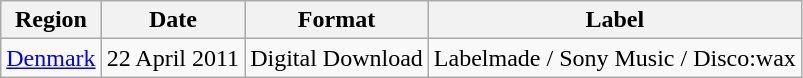<table class="wikitable">
<tr>
<th>Region</th>
<th>Date</th>
<th>Format</th>
<th>Label</th>
</tr>
<tr>
<td><a href='#'>Denmark</a></td>
<td>22 April 2011</td>
<td>Digital Download</td>
<td>Labelmade / Sony Music / Disco:wax</td>
</tr>
</table>
